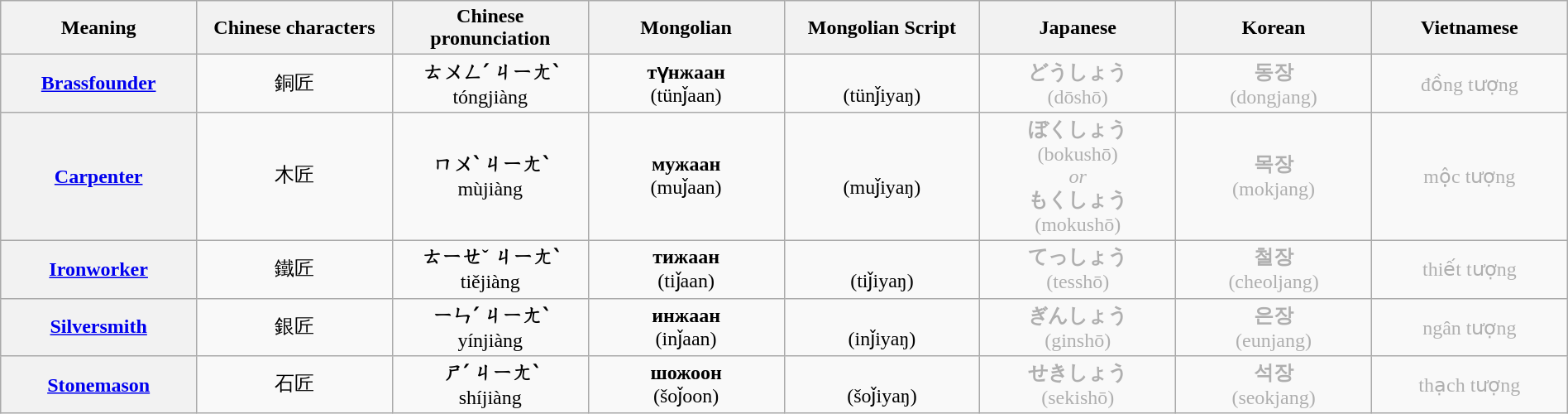<table cellspacing="1" style="width:100%;" class="wikitable sortable">
<tr>
<th style="width:12.5%;">Meaning</th>
<th style="width:12.5%;">Chinese characters</th>
<th style="width:12.5%;">Chinese pronunciation</th>
<th style="width:12.5%;">Mongolian</th>
<th style="width:12.5%;">Mongolian Script</th>
<th style="width:12.5%;">Japanese</th>
<th style="width:12.5%;">Korean</th>
<th style="width:12.5%;">Vietnamese</th>
</tr>
<tr>
<th><a href='#'>Brassfounder</a></th>
<td style= "text-align:center;">銅匠</td>
<td style= "text-align:center;"><strong>ㄊㄨㄥˊ ㄐㄧㄤˋ</strong> <br>tóngjiàng<br></td>
<td style= "text-align:center;"><strong>түнжаан</strong> <br>(tünǰaan)<br></td>
<td style= "text-align:center;"> <br>(tünǰiyaŋ)<br></td>
<td style= "text-align:center; color: #afafaf;"><strong>どうしょう</strong> <br>(dōshō)<br></td>
<td style= "text-align:center; color: #afafaf;"><strong>동장</strong> <br>(dongjang)<br></td>
<td style= "text-align:center; color: #afafaf;">đồng tượng</td>
</tr>
<tr>
<th><a href='#'>Carpenter</a></th>
<td style= "text-align:center;">木匠</td>
<td style= "text-align:center;"><strong>ㄇㄨˋ ㄐㄧㄤˋ</strong> <br>mùjiàng<br></td>
<td style= "text-align:center;"><strong>мужаан</strong> <br>(muǰaan)<br></td>
<td style= "text-align:center;"> <br>(muǰiyaŋ)<br></td>
<td style= "text-align:center; color: #afafaf;"><strong>ぼくしょう</strong> <br>(bokushō)<br> <em>or</em> <br><strong>もくしょう</strong><br>(mokushō)</td>
<td style= "text-align:center; color: #afafaf;"><strong>목장</strong> <br>(mokjang)<br></td>
<td style= "text-align:center; color: #afafaf;">mộc tượng</td>
</tr>
<tr>
<th><a href='#'>Ironworker</a></th>
<td style= "text-align:center;">鐵匠</td>
<td style= "text-align:center;"><strong>ㄊㄧㄝˇ ㄐㄧㄤˋ</strong> <br>tiějiàng<br></td>
<td style= "text-align:center;"><strong>тижаан</strong> <br>(tiǰaan)<br></td>
<td style= "text-align:center;"> <br>(tiǰiyaŋ)<br></td>
<td style= "text-align:center; color: #afafaf;"><strong>てっしょう</strong> <br>(tesshō)<br></td>
<td style= "text-align:center; color: #afafaf;"><strong>철장</strong> <br>(cheoljang)<br></td>
<td style= "text-align:center; color: #afafaf;">thiết tượng</td>
</tr>
<tr>
<th><a href='#'>Silversmith</a></th>
<td style= "text-align:center;">銀匠</td>
<td style= "text-align:center;"><strong>ㄧㄣˊ ㄐㄧㄤˋ</strong> <br>yínjiàng<br></td>
<td style= "text-align:center;"><strong>инжаан</strong> <br>(inǰaan)<br></td>
<td style= "text-align:center;"> <br>(inǰiyaŋ)<br></td>
<td style= "text-align:center; color: #afafaf;"><strong>ぎんしょう</strong> <br>(ginshō)<br></td>
<td style= "text-align:center; color: #afafaf;"><strong>은장</strong> <br>(eunjang)<br></td>
<td style= "text-align:center; color: #afafaf;">ngân tượng</td>
</tr>
<tr>
<th><a href='#'>Stonemason</a></th>
<td style= "text-align:center;">石匠</td>
<td style= "text-align:center;"><strong>ㄕˊ ㄐㄧㄤˋ</strong> <br>shíjiàng<br></td>
<td style= "text-align:center;"><strong>шожоон</strong> <br>(šoǰoon)<br></td>
<td style= "text-align:center;"> <br>(šoǰiyaŋ)<br></td>
<td style= "text-align:center; color: #afafaf;"><strong>せきしょう</strong> <br>(sekishō)<br></td>
<td style= "text-align:center; color: #afafaf;"><strong>석장</strong> <br>(seokjang)<br></td>
<td style= "text-align:center; color: #afafaf;">thạch tượng</td>
</tr>
</table>
